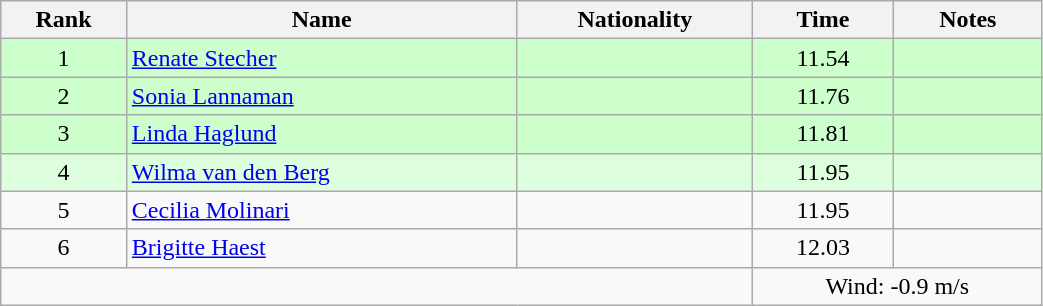<table class="wikitable sortable" style="text-align:center;width: 55%">
<tr>
<th>Rank</th>
<th>Name</th>
<th>Nationality</th>
<th>Time</th>
<th>Notes</th>
</tr>
<tr bgcolor=ccffcc>
<td>1</td>
<td align=left><a href='#'>Renate Stecher</a></td>
<td align=left></td>
<td>11.54</td>
<td></td>
</tr>
<tr bgcolor=ccffcc>
<td>2</td>
<td align=left><a href='#'>Sonia Lannaman</a></td>
<td align=left></td>
<td>11.76</td>
<td></td>
</tr>
<tr bgcolor=ccffcc>
<td>3</td>
<td align=left><a href='#'>Linda Haglund</a></td>
<td align=left></td>
<td>11.81</td>
<td></td>
</tr>
<tr bgcolor=ddffdd>
<td>4</td>
<td align=left><a href='#'>Wilma van den Berg</a></td>
<td align=left></td>
<td>11.95</td>
<td></td>
</tr>
<tr>
<td>5</td>
<td align=left><a href='#'>Cecilia Molinari</a></td>
<td align=left></td>
<td>11.95</td>
<td></td>
</tr>
<tr>
<td>6</td>
<td align=left><a href='#'>Brigitte Haest</a></td>
<td align=left></td>
<td>12.03</td>
<td></td>
</tr>
<tr>
<td colspan="3"></td>
<td colspan="2">Wind: -0.9 m/s</td>
</tr>
</table>
